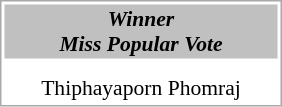<table style="border-spacing: 2px; border: 1px solid darkgray; font-size: 90%; float:right;">
<tr>
<td width=180px align=center colspan=5 bgcolor=#C0C0C0><strong><em>Winner<br>Miss Popular Vote</em></strong></td>
</tr>
<tr>
<td align=center></td>
</tr>
<tr>
<td align=center><strong></strong></td>
</tr>
<tr>
<td align=center>Thiphayaporn Phomraj</td>
</tr>
</table>
